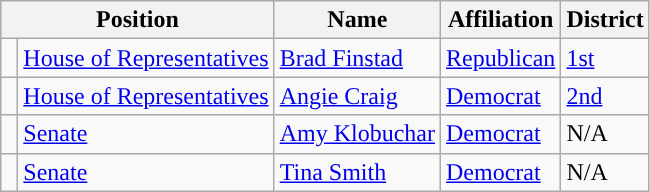<table class="wikitable">
<tr>
<th colspan="2">Position</th>
<th>Name</th>
<th>Affiliation</th>
<th>District</th>
</tr>
<tr>
<td style="background-color:"> </td>
<td><a href='#'>House of Representatives</a></td>
<td><a href='#'>Brad Finstad</a></td>
<td><a href='#'>Republican</a></td>
<td><a href='#'>1st</a></td>
</tr>
<tr>
<td style="background-color:"> </td>
<td><a href='#'>House of Representatives</a></td>
<td><a href='#'>Angie Craig</a></td>
<td><a href='#'>Democrat</a></td>
<td><a href='#'>2nd</a></td>
</tr>
<tr>
<td style="background-color:"> </td>
<td><a href='#'>Senate</a></td>
<td><a href='#'>Amy Klobuchar</a></td>
<td><a href='#'>Democrat</a></td>
<td>N/A</td>
</tr>
<tr>
<td style="background-color:"> </td>
<td><a href='#'>Senate</a></td>
<td><a href='#'>Tina Smith</a></td>
<td><a href='#'>Democrat</a></td>
<td>N/A</td>
</tr>
</table>
